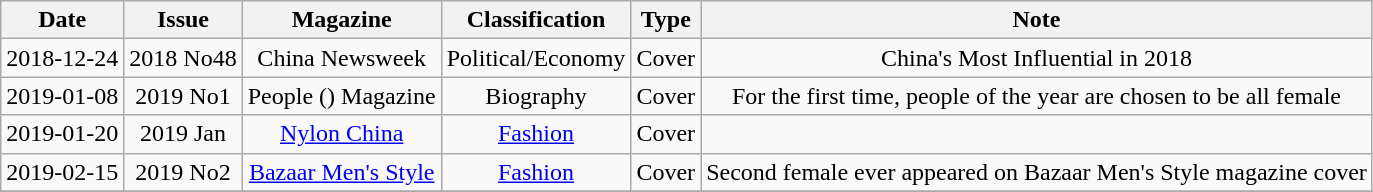<table class=wikitable style=text-align:center>
<tr>
<th>Date</th>
<th>Issue</th>
<th>Magazine</th>
<th>Classification</th>
<th>Type</th>
<th>Note</th>
</tr>
<tr>
<td>2018-12-24</td>
<td>2018 No48<br></td>
<td>China Newsweek</td>
<td>Political/Economy</td>
<td>Cover<br></td>
<td>China's Most Influential in 2018</td>
</tr>
<tr>
<td>2019-01-08</td>
<td>2019 No1<br></td>
<td>People () Magazine</td>
<td>Biography</td>
<td>Cover<br></td>
<td>For the first time, people of the year are chosen to be all female</td>
</tr>
<tr>
<td>2019-01-20</td>
<td>2019 Jan<br></td>
<td><a href='#'>Nylon China</a></td>
<td><a href='#'>Fashion</a></td>
<td>Cover</td>
<td></td>
</tr>
<tr>
<td>2019-02-15</td>
<td>2019 No2<br></td>
<td><a href='#'>Bazaar Men's Style</a></td>
<td><a href='#'>Fashion</a></td>
<td>Cover</td>
<td>Second female ever appeared on Bazaar Men's Style magazine cover</td>
</tr>
<tr>
</tr>
</table>
